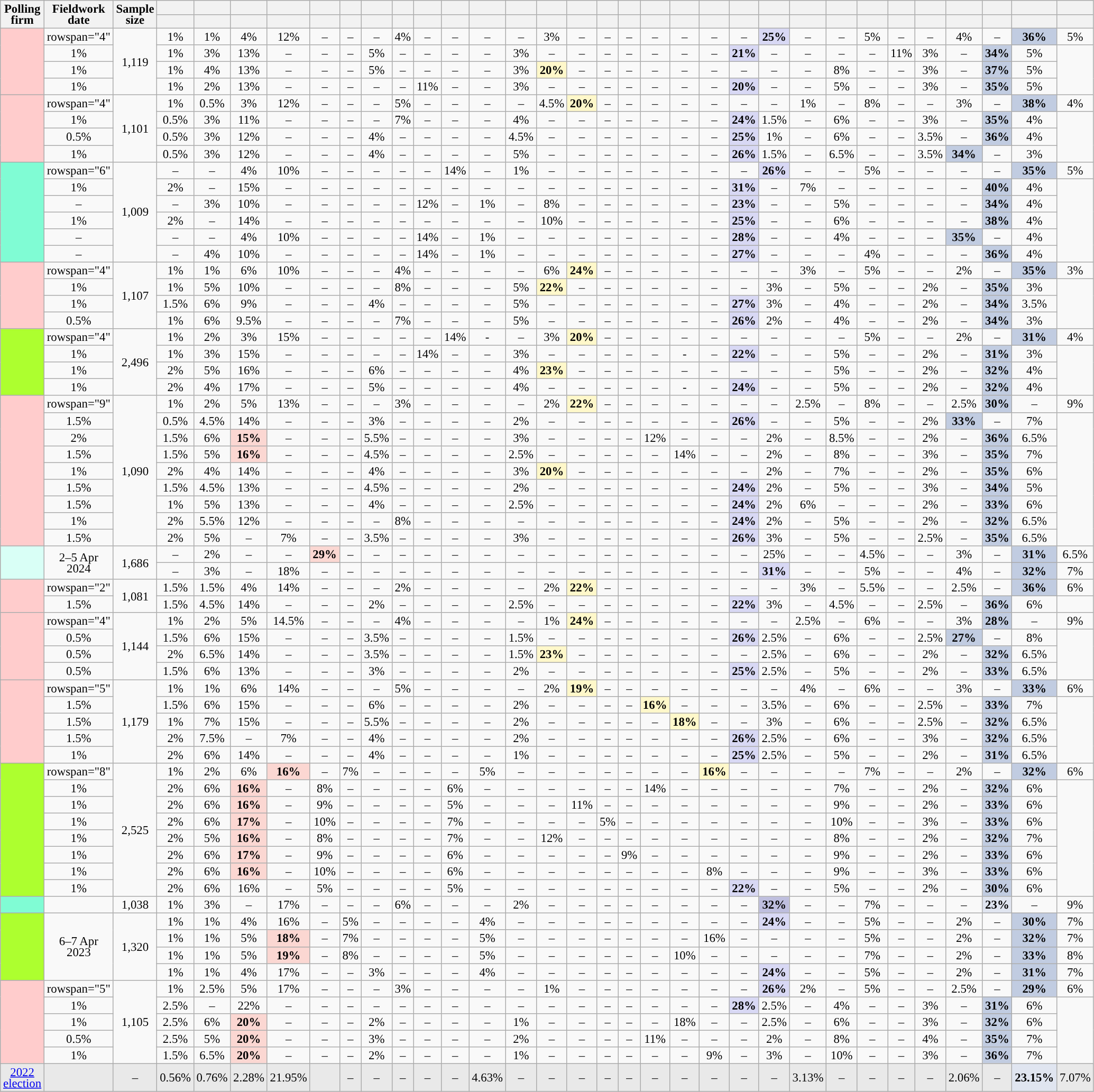<table class="wikitable sortable" style="text-align:center;font-size:95%;line-height:14px;">
<tr>
<th rowspan="2">Polling<br>firm</th>
<th rowspan="2">Fieldwork<br>date</th>
<th rowspan="2">Sample<br>size</th>
<th></th>
<th></th>
<th></th>
<th></th>
<th></th>
<th></th>
<th></th>
<th></th>
<th></th>
<th></th>
<th></th>
<th></th>
<th></th>
<th></th>
<th></th>
<th></th>
<th></th>
<th></th>
<th></th>
<th></th>
<th></th>
<th></th>
<th></th>
<th></th>
<th></th>
<th></th>
<th></th>
<th></th>
<th></th>
<th></th>
</tr>
<tr>
<th style="background:"></th>
<th style="background:"></th>
<th style="background:"></th>
<th style="background:"></th>
<th style="background:"></th>
<th style="background:"></th>
<th style="background:"></th>
<th style="background:"></th>
<th style="background:"></th>
<th style="background:"></th>
<th style="background:"></th>
<th style="background:"></th>
<th style="background:"></th>
<th style="background:"></th>
<th style="background:"></th>
<th style="background:"></th>
<th style="background:"></th>
<th style="background:"></th>
<th style="background:"></th>
<th style="background:"></th>
<th style="background:"></th>
<th style="background:"></th>
<th style="background:"></th>
<th style="background:"></th>
<th style="background:"></th>
<th style="background:"></th>
<th style="background:"></th>
<th style="background:"></th>
<th style="background:"></th>
<th style="background:"></th>
</tr>
<tr>
<td rowspan="4" style="background:#FFCCCC;"></td>
<td>rowspan="4" </td>
<td rowspan="4">1,119</td>
<td>1%</td>
<td>1%</td>
<td>4%</td>
<td>12%</td>
<td>–</td>
<td>–</td>
<td>–</td>
<td>4%</td>
<td>–</td>
<td>–</td>
<td>–</td>
<td>–</td>
<td>3%</td>
<td>–</td>
<td>–</td>
<td>–</td>
<td>–</td>
<td>–</td>
<td>–</td>
<td>–</td>
<td style="background:#D8D8F4;"><strong>25%</strong></td>
<td>–</td>
<td>–</td>
<td>5%</td>
<td>–</td>
<td>–</td>
<td>4%</td>
<td>–</td>
<td style="background:#C1CCE1;"><strong>36%</strong></td>
<td>5%</td>
</tr>
<tr>
<td>1%</td>
<td>1%</td>
<td>3%</td>
<td>13%</td>
<td>–</td>
<td>–</td>
<td>–</td>
<td>5%</td>
<td>–</td>
<td>–</td>
<td>–</td>
<td>–</td>
<td>3%</td>
<td>–</td>
<td>–</td>
<td>–</td>
<td>–</td>
<td>–</td>
<td>–</td>
<td>–</td>
<td style="background:#D8D8F4;"><strong>21%</strong></td>
<td>–</td>
<td>–</td>
<td>–</td>
<td>–</td>
<td>11%</td>
<td>3%</td>
<td>–</td>
<td style="background:#C1CCE1;"><strong>34%</strong></td>
<td>5%</td>
</tr>
<tr>
<td>1%</td>
<td>1%</td>
<td>4%</td>
<td>13%</td>
<td>–</td>
<td>–</td>
<td>–</td>
<td>5%</td>
<td>–</td>
<td>–</td>
<td>–</td>
<td>–</td>
<td>3%</td>
<td style="background:#FFF8CA;"><strong>20%</strong></td>
<td>–</td>
<td>–</td>
<td>–</td>
<td>–</td>
<td>–</td>
<td>–</td>
<td>–</td>
<td>–</td>
<td>–</td>
<td>8%</td>
<td>–</td>
<td>–</td>
<td>3%</td>
<td>–</td>
<td style="background:#C1CCE1;"><strong>37%</strong></td>
<td>5%</td>
</tr>
<tr>
<td>1%</td>
<td>1%</td>
<td>2%</td>
<td>13%</td>
<td>–</td>
<td>–</td>
<td>–</td>
<td>–</td>
<td>–</td>
<td>11%</td>
<td>–</td>
<td>–</td>
<td>3%</td>
<td>–</td>
<td>–</td>
<td>–</td>
<td>–</td>
<td>–</td>
<td>–</td>
<td>–</td>
<td style="background:#D8D8F4;"><strong>20%</strong></td>
<td>–</td>
<td>–</td>
<td>5%</td>
<td>–</td>
<td>–</td>
<td>3%</td>
<td>–</td>
<td style="background:#C1CCE1;"><strong>35%</strong></td>
<td>5%</td>
</tr>
<tr>
<td rowspan="4" style="background:#FFCCCC;"></td>
<td>rowspan="4" </td>
<td rowspan="4">1,101</td>
<td>1%</td>
<td>0.5%</td>
<td>3%</td>
<td>12%</td>
<td>–</td>
<td>–</td>
<td>–</td>
<td>5%</td>
<td>–</td>
<td>–</td>
<td>–</td>
<td>–</td>
<td>4.5%</td>
<td style="background:#FFF8CA;"><strong>20%</strong></td>
<td>–</td>
<td>–</td>
<td>–</td>
<td>–</td>
<td>–</td>
<td>–</td>
<td>–</td>
<td>1%</td>
<td>–</td>
<td>8%</td>
<td>–</td>
<td>–</td>
<td>3%</td>
<td>–</td>
<td style="background:#C1CCE1;"><strong>38%</strong></td>
<td>4%</td>
</tr>
<tr>
<td>1%</td>
<td>0.5%</td>
<td>3%</td>
<td>11%</td>
<td>–</td>
<td>–</td>
<td>–</td>
<td>–</td>
<td>7%</td>
<td>–</td>
<td>–</td>
<td>–</td>
<td>4%</td>
<td>–</td>
<td>–</td>
<td>–</td>
<td>–</td>
<td>–</td>
<td>–</td>
<td>–</td>
<td style="background:#D8D8F4;"><strong>24%</strong></td>
<td>1.5%</td>
<td>–</td>
<td>6%</td>
<td>–</td>
<td>–</td>
<td>3%</td>
<td>–</td>
<td style="background:#C1CCE1;"><strong>35%</strong></td>
<td>4%</td>
</tr>
<tr>
<td>0.5%</td>
<td>0.5%</td>
<td>3%</td>
<td>12%</td>
<td>–</td>
<td>–</td>
<td>–</td>
<td>4%</td>
<td>–</td>
<td>–</td>
<td>–</td>
<td>–</td>
<td>4.5%</td>
<td>–</td>
<td>–</td>
<td>–</td>
<td>–</td>
<td>–</td>
<td>–</td>
<td>–</td>
<td style="background:#D8D8F4;"><strong>25%</strong></td>
<td>1%</td>
<td>–</td>
<td>6%</td>
<td>–</td>
<td>–</td>
<td>3.5%</td>
<td>–</td>
<td style="background:#C1CCE1;"><strong>36%</strong></td>
<td>4%</td>
</tr>
<tr>
<td>1%</td>
<td>0.5%</td>
<td>3%</td>
<td>12%</td>
<td>–</td>
<td>–</td>
<td>–</td>
<td>4%</td>
<td>–</td>
<td>–</td>
<td>–</td>
<td>–</td>
<td>5%</td>
<td>–</td>
<td>–</td>
<td>–</td>
<td>–</td>
<td>–</td>
<td>–</td>
<td>–</td>
<td style="background:#D8D8F4;"><strong>26%</strong></td>
<td>1.5%</td>
<td>–</td>
<td>6.5%</td>
<td>–</td>
<td>–</td>
<td>3.5%</td>
<td style="background:#C1CCE1;"><strong>34%</strong></td>
<td>–</td>
<td>3%</td>
</tr>
<tr>
<td rowspan="6" style="background:#80fcd4;" ;"></td>
<td>rowspan="6" </td>
<td rowspan="6">1,009</td>
<td>–</td>
<td>–</td>
<td>4%</td>
<td>10%</td>
<td>–</td>
<td>–</td>
<td>–</td>
<td>–</td>
<td>–</td>
<td>14%</td>
<td>–</td>
<td>1%</td>
<td>–</td>
<td>–</td>
<td>–</td>
<td>–</td>
<td>–</td>
<td>–</td>
<td>–</td>
<td>–</td>
<td style="background:#D8D8F4;"><strong>26%</strong></td>
<td>–</td>
<td>–</td>
<td>5%</td>
<td>–</td>
<td>–</td>
<td>–</td>
<td>–</td>
<td style="background:#C1CCE1;"><strong>35%</strong></td>
<td>5%</td>
</tr>
<tr>
<td>1%</td>
<td>2%</td>
<td>–</td>
<td>15%</td>
<td>–</td>
<td>–</td>
<td>–</td>
<td>–</td>
<td>–</td>
<td>–</td>
<td>–</td>
<td>–</td>
<td>–</td>
<td>–</td>
<td>–</td>
<td>–</td>
<td>–</td>
<td>–</td>
<td>–</td>
<td>–</td>
<td style="background:#D8D8F4;"><strong>31%</strong></td>
<td>–</td>
<td>7%</td>
<td>–</td>
<td>–</td>
<td>–</td>
<td>–</td>
<td>–</td>
<td style="background:#C1CCE1;"><strong>40%</strong></td>
<td>4%</td>
</tr>
<tr>
<td>–</td>
<td>–</td>
<td>3%</td>
<td>10%</td>
<td>–</td>
<td>–</td>
<td>–</td>
<td>–</td>
<td>–</td>
<td>12%</td>
<td>–</td>
<td>1%</td>
<td>–</td>
<td>8%</td>
<td>–</td>
<td>–</td>
<td>–</td>
<td>–</td>
<td>–</td>
<td>–</td>
<td style="background:#D8D8F4;"><strong>23%</strong></td>
<td>–</td>
<td>–</td>
<td>5%</td>
<td>–</td>
<td>–</td>
<td>–</td>
<td>–</td>
<td style="background:#C1CCE1;"><strong>34%</strong></td>
<td>4%</td>
</tr>
<tr>
<td>1%</td>
<td>2%</td>
<td>–</td>
<td>14%</td>
<td>–</td>
<td>–</td>
<td>–</td>
<td>–</td>
<td>–</td>
<td>–</td>
<td>–</td>
<td>–</td>
<td>–</td>
<td>10%</td>
<td>–</td>
<td>–</td>
<td>–</td>
<td>–</td>
<td>–</td>
<td>–</td>
<td style="background:#D8D8F4;"><strong>25%</strong></td>
<td>–</td>
<td>–</td>
<td>6%</td>
<td>–</td>
<td>–</td>
<td>–</td>
<td>–</td>
<td style="background:#C1CCE1;"><strong>38%</strong></td>
<td>4%</td>
</tr>
<tr>
<td>–</td>
<td>–</td>
<td>–</td>
<td>4%</td>
<td>10%</td>
<td>–</td>
<td>–</td>
<td>–</td>
<td>–</td>
<td>14%</td>
<td>–</td>
<td>1%</td>
<td>–</td>
<td>–</td>
<td>–</td>
<td>–</td>
<td>–</td>
<td>–</td>
<td>–</td>
<td>–</td>
<td style="background:#D8D8F4;"><strong>28%</strong></td>
<td>–</td>
<td>–</td>
<td>4%</td>
<td>–</td>
<td>–</td>
<td>–</td>
<td style="background:#C1CCE1;"><strong>35%</strong></td>
<td>–</td>
<td>4%</td>
</tr>
<tr>
<td>–</td>
<td>–</td>
<td>4%</td>
<td>10%</td>
<td>–</td>
<td>–</td>
<td>–</td>
<td>–</td>
<td>–</td>
<td>14%</td>
<td>–</td>
<td>1%</td>
<td>–</td>
<td>–</td>
<td>–</td>
<td>–</td>
<td>–</td>
<td>–</td>
<td>–</td>
<td>–</td>
<td style="background:#D8D8F4;"><strong>27%</strong></td>
<td>–</td>
<td>–</td>
<td>–</td>
<td>4%</td>
<td>–</td>
<td>–</td>
<td>–</td>
<td style="background:#C1CCE1;"><strong>36%</strong></td>
<td>4%</td>
</tr>
<tr>
<td rowspan="4" style="background:#FFCCCC;"></td>
<td>rowspan="4" </td>
<td rowspan="4">1,107</td>
<td>1%</td>
<td>1%</td>
<td>6%</td>
<td>10%</td>
<td>–</td>
<td>–</td>
<td>–</td>
<td>4%</td>
<td>–</td>
<td>–</td>
<td>–</td>
<td>–</td>
<td>6%</td>
<td style="background:#FFF8CA;"><strong>24%</strong></td>
<td>–</td>
<td>–</td>
<td>–</td>
<td>–</td>
<td>–</td>
<td>–</td>
<td>–</td>
<td>3%</td>
<td>–</td>
<td>5%</td>
<td>–</td>
<td>–</td>
<td>2%</td>
<td>–</td>
<td style="background:#C1CCE1;"><strong>35%</strong></td>
<td>3%</td>
</tr>
<tr>
<td>1%</td>
<td>1%</td>
<td>5%</td>
<td>10%</td>
<td>–</td>
<td>–</td>
<td>–</td>
<td>–</td>
<td>8%</td>
<td>–</td>
<td>–</td>
<td>–</td>
<td>5%</td>
<td style="background:#FFF8CA;"><strong>22%</strong></td>
<td>–</td>
<td>–</td>
<td>–</td>
<td>–</td>
<td>–</td>
<td>–</td>
<td>–</td>
<td>3%</td>
<td>–</td>
<td>5%</td>
<td>–</td>
<td>–</td>
<td>2%</td>
<td>–</td>
<td style="background:#C1CCE1;"><strong>35%</strong></td>
<td>3%</td>
</tr>
<tr>
<td>1%</td>
<td>1.5%</td>
<td>6%</td>
<td>9%</td>
<td>–</td>
<td>–</td>
<td>–</td>
<td>4%</td>
<td>–</td>
<td>–</td>
<td>–</td>
<td>–</td>
<td>5%</td>
<td>–</td>
<td>–</td>
<td>–</td>
<td>–</td>
<td>–</td>
<td>–</td>
<td>–</td>
<td style="background:#D8D8F4;"><strong>27%</strong></td>
<td>3%</td>
<td>–</td>
<td>4%</td>
<td>–</td>
<td>–</td>
<td>2%</td>
<td>–</td>
<td style="background:#C1CCE1;"><strong>34%</strong></td>
<td>3.5%</td>
</tr>
<tr>
<td>0.5%</td>
<td>1%</td>
<td>6%</td>
<td>9.5%</td>
<td>–</td>
<td>–</td>
<td>–</td>
<td>–</td>
<td>7%</td>
<td>–</td>
<td>–</td>
<td>–</td>
<td>5%</td>
<td>–</td>
<td>–</td>
<td>–</td>
<td>–</td>
<td>–</td>
<td>–</td>
<td>–</td>
<td style="background:#D8D8F4;"><strong>26%</strong></td>
<td>2%</td>
<td>–</td>
<td>4%</td>
<td>–</td>
<td>–</td>
<td>2%</td>
<td>–</td>
<td style="background:#C1CCE1;"><strong>34%</strong></td>
<td>3%</td>
</tr>
<tr>
<td rowspan="4" style="background:GreenYellow;"></td>
<td>rowspan="4" </td>
<td rowspan="4">2,496</td>
<td>1%</td>
<td>2%</td>
<td>3%</td>
<td>15%</td>
<td>–</td>
<td>–</td>
<td>–</td>
<td>–</td>
<td>–</td>
<td>14%</td>
<td>-</td>
<td>–</td>
<td>3%</td>
<td style="background:#FFF8CA;"><strong>20%</strong></td>
<td>–</td>
<td>–</td>
<td>–</td>
<td>–</td>
<td>–</td>
<td>–</td>
<td>–</td>
<td>–</td>
<td>–</td>
<td>5%</td>
<td>–</td>
<td>–</td>
<td>2%</td>
<td>–</td>
<td style="background:#C1CCE1;"><strong>31%</strong></td>
<td>4%</td>
</tr>
<tr>
<td>1%</td>
<td>1%</td>
<td>3%</td>
<td>15%</td>
<td>–</td>
<td>–</td>
<td>–</td>
<td>–</td>
<td>–</td>
<td>14%</td>
<td>–</td>
<td>–</td>
<td>3%</td>
<td>–</td>
<td>–</td>
<td>–</td>
<td>–</td>
<td>–</td>
<td>-</td>
<td>–</td>
<td style="background:#D8D8F4;"><strong>22%</strong></td>
<td>–</td>
<td>–</td>
<td>5%</td>
<td>–</td>
<td>–</td>
<td>2%</td>
<td>–</td>
<td style="background:#C1CCE1;"><strong>31%</strong></td>
<td>3%</td>
</tr>
<tr>
<td>1%</td>
<td>2%</td>
<td>5%</td>
<td>16%</td>
<td>–</td>
<td>–</td>
<td>–</td>
<td>6%</td>
<td>–</td>
<td>–</td>
<td>–</td>
<td>–</td>
<td>4%</td>
<td style="background:#FFF8CA;"><strong>23%</strong></td>
<td>–</td>
<td>–</td>
<td>–</td>
<td>–</td>
<td>–</td>
<td>–</td>
<td>–</td>
<td>–</td>
<td>–</td>
<td>5%</td>
<td>–</td>
<td>–</td>
<td>2%</td>
<td>–</td>
<td style="background:#C1CCE1;"><strong>32%</strong></td>
<td>4%</td>
</tr>
<tr>
<td>1%</td>
<td>2%</td>
<td>4%</td>
<td>17%</td>
<td>–</td>
<td>–</td>
<td>–</td>
<td>5%</td>
<td>–</td>
<td>–</td>
<td>–</td>
<td>–</td>
<td>4%</td>
<td>–</td>
<td>–</td>
<td>–</td>
<td>–</td>
<td>–</td>
<td>-</td>
<td>–</td>
<td style="background:#D8D8F4;"><strong>24%</strong></td>
<td>–</td>
<td>–</td>
<td>5%</td>
<td>–</td>
<td>–</td>
<td>2%</td>
<td>–</td>
<td style="background:#C1CCE1;"><strong>32%</strong></td>
<td>4%</td>
</tr>
<tr>
<td rowspan="9" style="background:#FFCCCC;"></td>
<td>rowspan="9" </td>
<td rowspan="9">1,090</td>
<td>1%</td>
<td>2%</td>
<td>5%</td>
<td>13%</td>
<td>–</td>
<td>–</td>
<td>–</td>
<td>3%</td>
<td>–</td>
<td>–</td>
<td>–</td>
<td>–</td>
<td>2%</td>
<td style="background:#FFF8CA;"><strong>22%</strong></td>
<td>–</td>
<td>–</td>
<td>–</td>
<td>–</td>
<td>–</td>
<td>–</td>
<td>–</td>
<td>2.5%</td>
<td>–</td>
<td>8%</td>
<td>–</td>
<td>–</td>
<td>2.5%</td>
<td style="background:#C1CCE1;"><strong>30%</strong></td>
<td>–</td>
<td>9%</td>
</tr>
<tr>
<td>1.5%</td>
<td>0.5%</td>
<td>4.5%</td>
<td>14%</td>
<td>–</td>
<td>–</td>
<td>–</td>
<td>3%</td>
<td>–</td>
<td>–</td>
<td>–</td>
<td>–</td>
<td>2%</td>
<td>–</td>
<td>–</td>
<td>–</td>
<td>–</td>
<td>–</td>
<td>–</td>
<td>–</td>
<td style="background:#D8D8F4;"><strong>26%</strong></td>
<td>–</td>
<td>–</td>
<td>5%</td>
<td>–</td>
<td>–</td>
<td>2%</td>
<td style="background:#C1CCE1;"><strong>33%</strong></td>
<td>–</td>
<td>7%</td>
</tr>
<tr>
<td>2%</td>
<td>1.5%</td>
<td>6%</td>
<td style="background:#FBD7D2;"><strong>15%</strong></td>
<td>–</td>
<td>–</td>
<td>–</td>
<td>5.5%</td>
<td>–</td>
<td>–</td>
<td>–</td>
<td>–</td>
<td>3%</td>
<td>–</td>
<td>–</td>
<td>–</td>
<td>–</td>
<td>12%</td>
<td>–</td>
<td>–</td>
<td>–</td>
<td>2%</td>
<td>–</td>
<td>8.5%</td>
<td>–</td>
<td>–</td>
<td>2%</td>
<td>–</td>
<td style="background:#C1CCE1;"><strong>36%</strong></td>
<td>6.5%</td>
</tr>
<tr>
<td>1.5%</td>
<td>1.5%</td>
<td>5%</td>
<td style="background:#FBD7D2;"><strong>16%</strong></td>
<td>–</td>
<td>–</td>
<td>–</td>
<td>4.5%</td>
<td>–</td>
<td>–</td>
<td>–</td>
<td>–</td>
<td>2.5%</td>
<td>–</td>
<td>–</td>
<td>–</td>
<td>–</td>
<td>–</td>
<td>14%</td>
<td>–</td>
<td>–</td>
<td>2%</td>
<td>–</td>
<td>8%</td>
<td>–</td>
<td>–</td>
<td>3%</td>
<td>–</td>
<td style="background:#C1CCE1;"><strong>35%</strong></td>
<td>7%</td>
</tr>
<tr>
<td>1%</td>
<td>2%</td>
<td>4%</td>
<td>14%</td>
<td>–</td>
<td>–</td>
<td>–</td>
<td>4%</td>
<td>–</td>
<td>–</td>
<td>–</td>
<td>–</td>
<td>3%</td>
<td style="background:#FFF8CA;"><strong>20%</strong></td>
<td>–</td>
<td>–</td>
<td>–</td>
<td>–</td>
<td>–</td>
<td>–</td>
<td>–</td>
<td>2%</td>
<td>–</td>
<td>7%</td>
<td>–</td>
<td>–</td>
<td>2%</td>
<td>–</td>
<td style="background:#C1CCE1;"><strong>35%</strong></td>
<td>6%</td>
</tr>
<tr>
<td>1.5%</td>
<td>1.5%</td>
<td>4.5%</td>
<td>13%</td>
<td>–</td>
<td>–</td>
<td>–</td>
<td>4.5%</td>
<td>–</td>
<td>–</td>
<td>–</td>
<td>–</td>
<td>2%</td>
<td>–</td>
<td>–</td>
<td>–</td>
<td>–</td>
<td>–</td>
<td>–</td>
<td>–</td>
<td style="background:#D8D8F4;"><strong>24%</strong></td>
<td>2%</td>
<td>–</td>
<td>5%</td>
<td>–</td>
<td>–</td>
<td>3%</td>
<td>–</td>
<td style="background:#C1CCE1;"><strong>34%</strong></td>
<td>5%</td>
</tr>
<tr>
<td>1.5%</td>
<td>1%</td>
<td>5%</td>
<td>13%</td>
<td>–</td>
<td>–</td>
<td>–</td>
<td>4%</td>
<td>–</td>
<td>–</td>
<td>–</td>
<td>–</td>
<td>2.5%</td>
<td>–</td>
<td>–</td>
<td>–</td>
<td>–</td>
<td>–</td>
<td>–</td>
<td>–</td>
<td style="background:#D8D8F4;"><strong>24%</strong></td>
<td>2%</td>
<td>6%</td>
<td>–</td>
<td>–</td>
<td>–</td>
<td>2%</td>
<td>–</td>
<td style="background:#C1CCE1;"><strong>33%</strong></td>
<td>6%</td>
</tr>
<tr>
<td>1%</td>
<td>2%</td>
<td>5.5%</td>
<td>12%</td>
<td>–</td>
<td>–</td>
<td>–</td>
<td>–</td>
<td>8%</td>
<td>–</td>
<td>–</td>
<td>–</td>
<td>–</td>
<td>–</td>
<td>–</td>
<td>–</td>
<td>–</td>
<td>–</td>
<td>–</td>
<td>–</td>
<td style="background:#D8D8F4;"><strong>24%</strong></td>
<td>2%</td>
<td>–</td>
<td>5%</td>
<td>–</td>
<td>–</td>
<td>2%</td>
<td>–</td>
<td style="background:#C1CCE1;"><strong>32%</strong></td>
<td>6.5%</td>
</tr>
<tr>
<td>1.5%</td>
<td>2%</td>
<td>5%</td>
<td>–</td>
<td>7%</td>
<td>–</td>
<td>–</td>
<td>3.5%</td>
<td>–</td>
<td>–</td>
<td>–</td>
<td>–</td>
<td>3%</td>
<td>–</td>
<td>–</td>
<td>–</td>
<td>–</td>
<td>–</td>
<td>–</td>
<td>–</td>
<td style="background:#D8D8F4;"><strong>26%</strong></td>
<td>3%</td>
<td>–</td>
<td>5%</td>
<td>–</td>
<td>–</td>
<td>2.5%</td>
<td>–</td>
<td style="background:#C1CCE1;"><strong>35%</strong></td>
<td>6.5%</td>
</tr>
<tr>
<td style="background:#d9fff6;" rowspan="2"></td>
<td rowspan="2">2–5 Apr 2024</td>
<td rowspan="2">1,686</td>
<td>–</td>
<td>2%</td>
<td>–</td>
<td>–</td>
<td style="background:#FBD7D2;"><strong>29%</strong></td>
<td>–</td>
<td>–</td>
<td>–</td>
<td>–</td>
<td>–</td>
<td>–</td>
<td>–</td>
<td>–</td>
<td>–</td>
<td>–</td>
<td>–</td>
<td>–</td>
<td>–</td>
<td>–</td>
<td>–</td>
<td>25%</td>
<td>–</td>
<td>–</td>
<td>4.5%</td>
<td>–</td>
<td>–</td>
<td>3%</td>
<td>–</td>
<td style="background:#C1CCE1;"><strong>31%</strong></td>
<td>6.5%</td>
</tr>
<tr>
<td>–</td>
<td>3%</td>
<td>–</td>
<td>18%</td>
<td>–</td>
<td>–</td>
<td>–</td>
<td>–</td>
<td>–</td>
<td>–</td>
<td>–</td>
<td>–</td>
<td>–</td>
<td>–</td>
<td>–</td>
<td>–</td>
<td>–</td>
<td>–</td>
<td>–</td>
<td>–</td>
<td style="background:#D8D8F4;"><strong>31%</strong></td>
<td>–</td>
<td>–</td>
<td>5%</td>
<td>–</td>
<td>–</td>
<td>4%</td>
<td>–</td>
<td style="background:#C1CCE1;"><strong>32%</strong></td>
<td>7%</td>
</tr>
<tr>
<td rowspan="2" style="background:#FFCCCC;"></td>
<td>rowspan="2" </td>
<td rowspan="2">1,081</td>
<td>1.5%</td>
<td>1.5%</td>
<td>4%</td>
<td>14%</td>
<td>–</td>
<td>–</td>
<td>–</td>
<td>2%</td>
<td>–</td>
<td>–</td>
<td>–</td>
<td>–</td>
<td>2%</td>
<td style="background:#FFF8CA;"><strong>22%</strong></td>
<td>–</td>
<td>–</td>
<td>–</td>
<td>–</td>
<td>–</td>
<td>–</td>
<td>–</td>
<td>3%</td>
<td>–</td>
<td>5.5%</td>
<td>–</td>
<td>–</td>
<td>2.5%</td>
<td>–</td>
<td style="background:#C1CCE1;"><strong>36%</strong></td>
<td>6%</td>
</tr>
<tr>
<td>1.5%</td>
<td>1.5%</td>
<td>4.5%</td>
<td>14%</td>
<td>–</td>
<td>–</td>
<td>–</td>
<td>2%</td>
<td>–</td>
<td>–</td>
<td>–</td>
<td>–</td>
<td>2.5%</td>
<td>–</td>
<td>–</td>
<td>–</td>
<td>–</td>
<td>–</td>
<td>–</td>
<td>–</td>
<td style="background:#D8D8F4;"><strong>22%</strong></td>
<td>3%</td>
<td>–</td>
<td>4.5%</td>
<td>–</td>
<td>–</td>
<td>2.5%</td>
<td>–</td>
<td style="background:#C1CCE1;"><strong>36%</strong></td>
<td>6%</td>
</tr>
<tr>
<td rowspan="4" style="background:#FFCCCC;"></td>
<td>rowspan="4" </td>
<td rowspan="4">1,144</td>
<td>1%</td>
<td>2%</td>
<td>5%</td>
<td>14.5%</td>
<td>–</td>
<td>–</td>
<td>–</td>
<td>4%</td>
<td>–</td>
<td>–</td>
<td>–</td>
<td>–</td>
<td>1%</td>
<td style="background:#FFF8CA;"><strong>24%</strong></td>
<td>–</td>
<td>–</td>
<td>–</td>
<td>–</td>
<td>–</td>
<td>–</td>
<td>–</td>
<td>2.5%</td>
<td>–</td>
<td>6%</td>
<td>–</td>
<td>–</td>
<td>3%</td>
<td style="background:#C1CCE1;"><strong>28%</strong></td>
<td>–</td>
<td>9%</td>
</tr>
<tr>
<td>0.5%</td>
<td>1.5%</td>
<td>6%</td>
<td>15%</td>
<td>–</td>
<td>–</td>
<td>–</td>
<td>3.5%</td>
<td>–</td>
<td>–</td>
<td>–</td>
<td>–</td>
<td>1.5%</td>
<td>–</td>
<td>–</td>
<td>–</td>
<td>–</td>
<td>–</td>
<td>–</td>
<td>–</td>
<td style="background:#D8D8F4;"><strong>26%</strong></td>
<td>2.5%</td>
<td>–</td>
<td>6%</td>
<td>–</td>
<td>–</td>
<td>2.5%</td>
<td style="background:#C1CCE1;"><strong>27%</strong></td>
<td>–</td>
<td>8%</td>
</tr>
<tr>
<td>0.5%</td>
<td>2%</td>
<td>6.5%</td>
<td>14%</td>
<td>–</td>
<td>–</td>
<td>–</td>
<td>3.5%</td>
<td>–</td>
<td>–</td>
<td>–</td>
<td>–</td>
<td>1.5%</td>
<td style="background:#FFF8CA;"><strong>23%</strong></td>
<td>–</td>
<td>–</td>
<td>–</td>
<td>–</td>
<td>–</td>
<td>–</td>
<td>–</td>
<td>2.5%</td>
<td>–</td>
<td>6%</td>
<td>–</td>
<td>–</td>
<td>2%</td>
<td>–</td>
<td style="background:#C1CCE1;"><strong>32%</strong></td>
<td>6.5%</td>
</tr>
<tr>
<td>0.5%</td>
<td>1.5%</td>
<td>6%</td>
<td>13%</td>
<td>–</td>
<td>–</td>
<td>–</td>
<td>3%</td>
<td>–</td>
<td>–</td>
<td>–</td>
<td>–</td>
<td>2%</td>
<td>–</td>
<td>–</td>
<td>–</td>
<td>–</td>
<td>–</td>
<td>–</td>
<td>–</td>
<td style="background:#D8D8F4;"><strong>25%</strong></td>
<td>2.5%</td>
<td>–</td>
<td>5%</td>
<td>–</td>
<td>–</td>
<td>2%</td>
<td>–</td>
<td style="background:#C1CCE1;"><strong>33%</strong></td>
<td>6.5%</td>
</tr>
<tr>
<td rowspan="5" style="background:#FFCCCC;"></td>
<td>rowspan="5" </td>
<td rowspan="5">1,179</td>
<td>1%</td>
<td>1%</td>
<td>6%</td>
<td>14%</td>
<td>–</td>
<td>–</td>
<td>–</td>
<td>5%</td>
<td>–</td>
<td>–</td>
<td>–</td>
<td>–</td>
<td>2%</td>
<td style="background:#FFF8CA;"><strong>19%</strong></td>
<td>–</td>
<td>–</td>
<td>–</td>
<td>–</td>
<td>–</td>
<td>–</td>
<td>–</td>
<td>4%</td>
<td>–</td>
<td>6%</td>
<td>–</td>
<td>–</td>
<td>3%</td>
<td>–</td>
<td style="background:#C1CCE1;"><strong>33%</strong></td>
<td>6%</td>
</tr>
<tr>
<td>1.5%</td>
<td>1.5%</td>
<td>6%</td>
<td>15%</td>
<td>–</td>
<td>–</td>
<td>–</td>
<td>6%</td>
<td>–</td>
<td>–</td>
<td>–</td>
<td>–</td>
<td>2%</td>
<td>–</td>
<td>–</td>
<td>–</td>
<td>–</td>
<td style="background:#FFF8CA;"><strong>16%</strong></td>
<td>–</td>
<td>–</td>
<td>–</td>
<td>3.5%</td>
<td>–</td>
<td>6%</td>
<td>–</td>
<td>–</td>
<td>2.5%</td>
<td>–</td>
<td style="background:#C1CCE1;"><strong>33%</strong></td>
<td>7%</td>
</tr>
<tr>
<td>1.5%</td>
<td>1%</td>
<td>7%</td>
<td>15%</td>
<td>–</td>
<td>–</td>
<td>–</td>
<td>5.5%</td>
<td>–</td>
<td>–</td>
<td>–</td>
<td>–</td>
<td>2%</td>
<td>–</td>
<td>–</td>
<td>–</td>
<td>–</td>
<td>–</td>
<td style="background:#FFF8CA;"><strong>18%</strong></td>
<td>–</td>
<td>–</td>
<td>3%</td>
<td>–</td>
<td>6%</td>
<td>–</td>
<td>–</td>
<td>2.5%</td>
<td>–</td>
<td style="background:#C1CCE1;"><strong>32%</strong></td>
<td>6.5%</td>
</tr>
<tr>
<td>1.5%</td>
<td>2%</td>
<td>7.5%</td>
<td>–</td>
<td>7%</td>
<td>–</td>
<td>–</td>
<td>4%</td>
<td>–</td>
<td>–</td>
<td>–</td>
<td>–</td>
<td>2%</td>
<td>–</td>
<td>–</td>
<td>–</td>
<td>–</td>
<td>–</td>
<td>–</td>
<td>–</td>
<td style="background:#D8D8F4;"><strong>26%</strong></td>
<td>2.5%</td>
<td>–</td>
<td>6%</td>
<td>–</td>
<td>–</td>
<td>3%</td>
<td>–</td>
<td style="background:#C1CCE1;"><strong>32%</strong></td>
<td>6.5%</td>
</tr>
<tr>
<td>1%</td>
<td>2%</td>
<td>6%</td>
<td>14%</td>
<td>–</td>
<td>–</td>
<td>–</td>
<td>4%</td>
<td>–</td>
<td>–</td>
<td>–</td>
<td>–</td>
<td>1%</td>
<td>–</td>
<td>–</td>
<td>–</td>
<td>–</td>
<td>–</td>
<td>–</td>
<td>–</td>
<td style="background:#D8D8F4;"><strong>25%</strong></td>
<td>2.5%</td>
<td>–</td>
<td>5%</td>
<td>–</td>
<td>–</td>
<td>2%</td>
<td>–</td>
<td style="background:#C1CCE1;"><strong>31%</strong></td>
<td>6.5%</td>
</tr>
<tr>
<td rowspan="8" style="background:GreenYellow;"></td>
<td>rowspan="8" </td>
<td rowspan="8">2,525</td>
<td>1%</td>
<td>2%</td>
<td>6%</td>
<td style="background:#FBD7D2;"><strong>16%</strong></td>
<td>–</td>
<td>7%</td>
<td>–</td>
<td>–</td>
<td>–</td>
<td>–</td>
<td>5%</td>
<td>–</td>
<td>–</td>
<td>–</td>
<td>–</td>
<td>–</td>
<td>–</td>
<td>–</td>
<td style="background:#FFF8CA;"><strong>16%</strong></td>
<td>–</td>
<td>–</td>
<td>–</td>
<td>–</td>
<td>7%</td>
<td>–</td>
<td>–</td>
<td>2%</td>
<td>–</td>
<td style="background:#C1CCE1;"><strong>32%</strong></td>
<td>6%</td>
</tr>
<tr>
<td>1%</td>
<td>2%</td>
<td>6%</td>
<td style="background:#FBD7D2;"><strong>16%</strong></td>
<td>–</td>
<td>8%</td>
<td>–</td>
<td>–</td>
<td>–</td>
<td>–</td>
<td>6%</td>
<td>–</td>
<td>–</td>
<td>–</td>
<td>–</td>
<td>–</td>
<td>–</td>
<td>14%</td>
<td>–</td>
<td>–</td>
<td>–</td>
<td>–</td>
<td>–</td>
<td>7%</td>
<td>–</td>
<td>–</td>
<td>2%</td>
<td>–</td>
<td style="background:#C1CCE1;"><strong>32%</strong></td>
<td>6%</td>
</tr>
<tr>
<td>1%</td>
<td>2%</td>
<td>6%</td>
<td style="background:#FBD7D2;"><strong>16%</strong></td>
<td>–</td>
<td>9%</td>
<td>–</td>
<td>–</td>
<td>–</td>
<td>–</td>
<td>5%</td>
<td>–</td>
<td>–</td>
<td>–</td>
<td>11%</td>
<td>–</td>
<td>–</td>
<td>–</td>
<td>–</td>
<td>–</td>
<td>–</td>
<td>–</td>
<td>–</td>
<td>9%</td>
<td>–</td>
<td>–</td>
<td>2%</td>
<td>–</td>
<td style="background:#C1CCE1;"><strong>33%</strong></td>
<td>6%</td>
</tr>
<tr>
<td>1%</td>
<td>2%</td>
<td>6%</td>
<td style="background:#FBD7D2;"><strong>17%</strong></td>
<td>–</td>
<td>10%</td>
<td>–</td>
<td>–</td>
<td>–</td>
<td>–</td>
<td>7%</td>
<td>–</td>
<td>–</td>
<td>–</td>
<td>–</td>
<td>5%</td>
<td>–</td>
<td>–</td>
<td>–</td>
<td>–</td>
<td>–</td>
<td>–</td>
<td>–</td>
<td>10%</td>
<td>–</td>
<td>–</td>
<td>3%</td>
<td>–</td>
<td style="background:#C1CCE1;"><strong>33%</strong></td>
<td>6%</td>
</tr>
<tr>
<td>1%</td>
<td>2%</td>
<td>5%</td>
<td style="background:#FBD7D2;"><strong>16%</strong></td>
<td>–</td>
<td>8%</td>
<td>–</td>
<td>–</td>
<td>–</td>
<td>–</td>
<td>7%</td>
<td>–</td>
<td>–</td>
<td>12%</td>
<td>–</td>
<td>–</td>
<td>–</td>
<td>–</td>
<td>–</td>
<td>–</td>
<td>–</td>
<td>–</td>
<td>–</td>
<td>8%</td>
<td>–</td>
<td>–</td>
<td>2%</td>
<td>–</td>
<td style="background:#C1CCE1;"><strong>32%</strong></td>
<td>7%</td>
</tr>
<tr>
<td>1%</td>
<td>2%</td>
<td>6%</td>
<td style="background:#FBD7D2;"><strong>17%</strong></td>
<td>–</td>
<td>9%</td>
<td>–</td>
<td>–</td>
<td>–</td>
<td>–</td>
<td>6%</td>
<td>–</td>
<td>–</td>
<td>–</td>
<td>–</td>
<td>–</td>
<td>9%</td>
<td>–</td>
<td>–</td>
<td>–</td>
<td>–</td>
<td>–</td>
<td>–</td>
<td>9%</td>
<td>–</td>
<td>–</td>
<td>2%</td>
<td>–</td>
<td style="background:#C1CCE1;"><strong>33%</strong></td>
<td>6%</td>
</tr>
<tr>
<td>1%</td>
<td>2%</td>
<td>6%</td>
<td style="background:#FBD7D2;"><strong>16%</strong></td>
<td>–</td>
<td>10%</td>
<td>–</td>
<td>–</td>
<td>–</td>
<td>–</td>
<td>6%</td>
<td>–</td>
<td>–</td>
<td>–</td>
<td>–</td>
<td>–</td>
<td>–</td>
<td>–</td>
<td>–</td>
<td>8%</td>
<td>–</td>
<td>–</td>
<td>–</td>
<td>9%</td>
<td>–</td>
<td>–</td>
<td>3%</td>
<td>–</td>
<td style="background:#C1CCE1;"><strong>33%</strong></td>
<td>6%</td>
</tr>
<tr>
<td>1%</td>
<td>2%</td>
<td>6%</td>
<td>16%</td>
<td>–</td>
<td>5%</td>
<td>–</td>
<td>–</td>
<td>–</td>
<td>–</td>
<td>5%</td>
<td>–</td>
<td>–</td>
<td>–</td>
<td>–</td>
<td>–</td>
<td>–</td>
<td>–</td>
<td>–</td>
<td>–</td>
<td style="background:#D8D8F4;"><strong>22%</strong></td>
<td>–</td>
<td>–</td>
<td>5%</td>
<td>–</td>
<td>–</td>
<td>2%</td>
<td>–</td>
<td style="background:#C1CCE1;"><strong>30%</strong></td>
<td>6%</td>
</tr>
<tr>
<td style="background:#80fcd4;" ;"></td>
<td></td>
<td>1,038</td>
<td>1%</td>
<td>3%</td>
<td>–</td>
<td>17%</td>
<td>–</td>
<td>–</td>
<td>–</td>
<td>6%</td>
<td>–</td>
<td>–</td>
<td>–</td>
<td>2%</td>
<td>–</td>
<td>–</td>
<td>–</td>
<td>–</td>
<td>–</td>
<td>–</td>
<td>–</td>
<td>–</td>
<td style="background:#BEBEDE;"><strong>32%</strong></td>
<td>–</td>
<td>–</td>
<td>7%</td>
<td>–</td>
<td>–</td>
<td>–</td>
<td style="background:#E0E5F0;"><strong>23%</strong></td>
<td>–</td>
<td>9%</td>
</tr>
<tr>
<td rowspan="4" style="background:GreenYellow;"></td>
<td rowspan="4">6–7 Apr 2023</td>
<td rowspan="4">1,320</td>
<td>1%</td>
<td>1%</td>
<td>4%</td>
<td>16%</td>
<td>–</td>
<td>5%</td>
<td>–</td>
<td>–</td>
<td>–</td>
<td>–</td>
<td>4%</td>
<td>–</td>
<td>–</td>
<td>–</td>
<td>–</td>
<td>–</td>
<td>–</td>
<td>–</td>
<td>–</td>
<td>–</td>
<td style="background:#D8D8F4;"><strong>24%</strong></td>
<td>–</td>
<td>–</td>
<td>5%</td>
<td>–</td>
<td>–</td>
<td>2%</td>
<td>–</td>
<td style="background:#C1CCE1;"><strong>30%</strong></td>
<td>7%</td>
</tr>
<tr>
<td>1%</td>
<td>1%</td>
<td>5%</td>
<td style="background:#FBD7D2;"><strong>18%</strong></td>
<td>–</td>
<td>7%</td>
<td>–</td>
<td>–</td>
<td>–</td>
<td>–</td>
<td>5%</td>
<td>–</td>
<td>–</td>
<td>–</td>
<td>–</td>
<td>–</td>
<td>–</td>
<td>–</td>
<td>16%</td>
<td>–</td>
<td>–</td>
<td>–</td>
<td>–</td>
<td>5%</td>
<td>–</td>
<td>–</td>
<td>2%</td>
<td>–</td>
<td style="background:#C1CCE1;"><strong>32%</strong></td>
<td>7%</td>
</tr>
<tr>
<td>1%</td>
<td>1%</td>
<td>5%</td>
<td style="background:#FBD7D2;"><strong>19%</strong></td>
<td>–</td>
<td>8%</td>
<td>–</td>
<td>–</td>
<td>–</td>
<td>–</td>
<td>5%</td>
<td>–</td>
<td>–</td>
<td>–</td>
<td>–</td>
<td>–</td>
<td>–</td>
<td>10%</td>
<td>–</td>
<td>–</td>
<td>–</td>
<td>–</td>
<td>–</td>
<td>7%</td>
<td>–</td>
<td>–</td>
<td>2%</td>
<td>–</td>
<td style="background:#C1CCE1;"><strong>33%</strong></td>
<td>8%</td>
</tr>
<tr>
<td>1%</td>
<td>1%</td>
<td>4%</td>
<td>17%</td>
<td>–</td>
<td>–</td>
<td>3%</td>
<td>–</td>
<td>–</td>
<td>–</td>
<td>4%</td>
<td>–</td>
<td>–</td>
<td>–</td>
<td>–</td>
<td>–</td>
<td>–</td>
<td>–</td>
<td>–</td>
<td>–</td>
<td style="background:#D8D8F4;"><strong>24%</strong></td>
<td>–</td>
<td>–</td>
<td>5%</td>
<td>–</td>
<td>–</td>
<td>2%</td>
<td>–</td>
<td style="background:#C1CCE1;"><strong>31%</strong></td>
<td>7%</td>
</tr>
<tr>
<td rowspan="5" style="background:#FFCCCC;"></td>
<td>rowspan="5" </td>
<td rowspan="5">1,105</td>
<td>1%</td>
<td>2.5%</td>
<td>5%</td>
<td>17%</td>
<td>–</td>
<td>–</td>
<td>–</td>
<td>3%</td>
<td>–</td>
<td>–</td>
<td>–</td>
<td>–</td>
<td>1%</td>
<td>–</td>
<td>–</td>
<td>–</td>
<td>–</td>
<td>–</td>
<td>–</td>
<td>–</td>
<td style="background:#D8D8F4;"><strong>26%</strong></td>
<td>2%</td>
<td>–</td>
<td>5%</td>
<td>–</td>
<td>–</td>
<td>2.5%</td>
<td>–</td>
<td style="background:#C1CCE1;"><strong>29%</strong></td>
<td>6%</td>
</tr>
<tr>
<td>1%</td>
<td>2.5%</td>
<td>–</td>
<td>22%</td>
<td>–</td>
<td>–</td>
<td>–</td>
<td>–</td>
<td>–</td>
<td>–</td>
<td>–</td>
<td>–</td>
<td>–</td>
<td>–</td>
<td>–</td>
<td>–</td>
<td>–</td>
<td>–</td>
<td>–</td>
<td>–</td>
<td style="background:#D8D8F4;"><strong>28%</strong></td>
<td>2.5%</td>
<td>–</td>
<td>4%</td>
<td>–</td>
<td>–</td>
<td>3%</td>
<td>–</td>
<td style="background:#C1CCE1;"><strong>31%</strong></td>
<td>6%</td>
</tr>
<tr>
<td>1%</td>
<td>2.5%</td>
<td>6%</td>
<td style="background:#FBD7D2;"><strong>20%</strong></td>
<td>–</td>
<td>–</td>
<td>–</td>
<td>2%</td>
<td>–</td>
<td>–</td>
<td>–</td>
<td>–</td>
<td>1%</td>
<td>–</td>
<td>–</td>
<td>–</td>
<td>–</td>
<td>–</td>
<td>18%</td>
<td>–</td>
<td>–</td>
<td>2.5%</td>
<td>–</td>
<td>6%</td>
<td>–</td>
<td>–</td>
<td>3%</td>
<td>–</td>
<td style="background:#C1CCE1;"><strong>32%</strong></td>
<td>6%</td>
</tr>
<tr>
<td>0.5%</td>
<td>2.5%</td>
<td>5%</td>
<td style="background:#FBD7D2;"><strong>20%</strong></td>
<td>–</td>
<td>–</td>
<td>–</td>
<td>3%</td>
<td>–</td>
<td>–</td>
<td>–</td>
<td>–</td>
<td>2%</td>
<td>–</td>
<td>–</td>
<td>–</td>
<td>–</td>
<td>11%</td>
<td>–</td>
<td>–</td>
<td>–</td>
<td>2%</td>
<td>–</td>
<td>8%</td>
<td>–</td>
<td>–</td>
<td>4%</td>
<td>–</td>
<td style="background:#C1CCE1;"><strong>35%</strong></td>
<td>7%</td>
</tr>
<tr>
<td>1%</td>
<td>1.5%</td>
<td>6.5%</td>
<td style="background:#FBD7D2;"><strong>20%</strong></td>
<td>–</td>
<td>–</td>
<td>–</td>
<td>2%</td>
<td>–</td>
<td>–</td>
<td>–</td>
<td>–</td>
<td>1%</td>
<td>–</td>
<td>–</td>
<td>–</td>
<td>–</td>
<td>–</td>
<td>–</td>
<td>9%</td>
<td>–</td>
<td>3%</td>
<td>–</td>
<td>10%</td>
<td>–</td>
<td>–</td>
<td>3%</td>
<td>–</td>
<td style="background:#C1CCE1;"><strong>36%</strong></td>
<td>7%</td>
</tr>
<tr style="background:#E9E9E9;">
<td><a href='#'>2022 election</a></td>
<td></td>
<td>–</td>
<td>0.56%</td>
<td>0.76%</td>
<td>2.28%</td>
<td>21.95%</td>
<td></td>
<td>–</td>
<td>–</td>
<td>–</td>
<td>–</td>
<td>–</td>
<td>4.63%</td>
<td>–</td>
<td>–</td>
<td>–</td>
<td>–</td>
<td>–</td>
<td>–</td>
<td>–</td>
<td>–</td>
<td>–</td>
<td>–</td>
<td>3.13%</td>
<td>–</td>
<td>–</td>
<td>–</td>
<td>–</td>
<td>2.06%</td>
<td>–</td>
<td style="background:#E0E5F0;"><strong>23.15%</strong></td>
<td>7.07%</td>
</tr>
</table>
